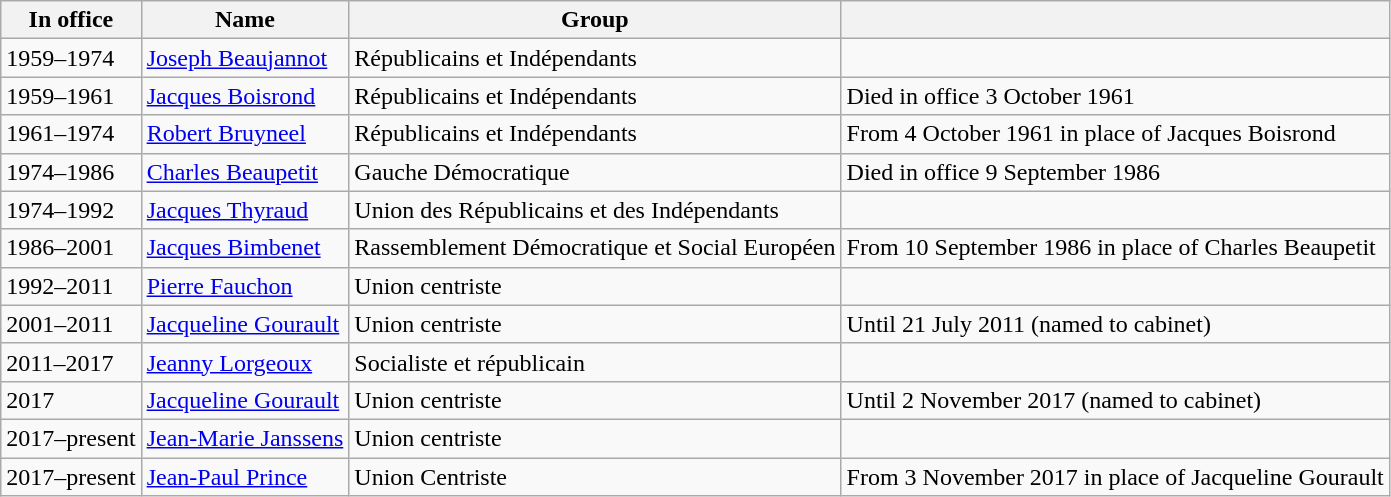<table class="wikitable sortable">
<tr>
<th>In office</th>
<th>Name</th>
<th>Group</th>
<th></th>
</tr>
<tr>
<td>1959–1974</td>
<td><a href='#'>Joseph Beaujannot</a></td>
<td>Républicains et Indépendants</td>
<td></td>
</tr>
<tr>
<td>1959–1961</td>
<td><a href='#'>Jacques Boisrond</a></td>
<td>Républicains et Indépendants</td>
<td>Died in office 3 October 1961</td>
</tr>
<tr>
<td>1961–1974</td>
<td><a href='#'>Robert Bruyneel</a></td>
<td>Républicains et Indépendants</td>
<td>From 4 October 1961 in place of Jacques Boisrond</td>
</tr>
<tr>
<td>1974–1986</td>
<td><a href='#'>Charles Beaupetit</a></td>
<td>Gauche Démocratique</td>
<td>Died in office 9 September 1986</td>
</tr>
<tr>
<td>1974–1992</td>
<td><a href='#'>Jacques Thyraud</a></td>
<td>Union des Républicains et des Indépendants</td>
<td></td>
</tr>
<tr>
<td>1986–2001</td>
<td><a href='#'>Jacques Bimbenet</a></td>
<td>Rassemblement Démocratique et Social Européen</td>
<td>From 10 September 1986 in place of Charles Beaupetit</td>
</tr>
<tr>
<td>1992–2011</td>
<td><a href='#'>Pierre Fauchon</a></td>
<td>Union centriste</td>
<td></td>
</tr>
<tr>
<td>2001–2011</td>
<td><a href='#'>Jacqueline Gourault</a></td>
<td>Union centriste</td>
<td>Until 21 July 2011 (named to cabinet)</td>
</tr>
<tr>
<td>2011–2017</td>
<td><a href='#'>Jeanny Lorgeoux</a></td>
<td>Socialiste et républicain</td>
<td></td>
</tr>
<tr>
<td>2017</td>
<td><a href='#'>Jacqueline Gourault</a></td>
<td>Union centriste</td>
<td>Until 2 November 2017 (named to cabinet)</td>
</tr>
<tr>
<td>2017–present</td>
<td><a href='#'>Jean-Marie Janssens</a></td>
<td>Union centriste</td>
<td></td>
</tr>
<tr>
<td>2017–present</td>
<td><a href='#'>Jean-Paul Prince</a></td>
<td>Union Centriste</td>
<td>From 3 November 2017 in place of Jacqueline Gourault</td>
</tr>
</table>
